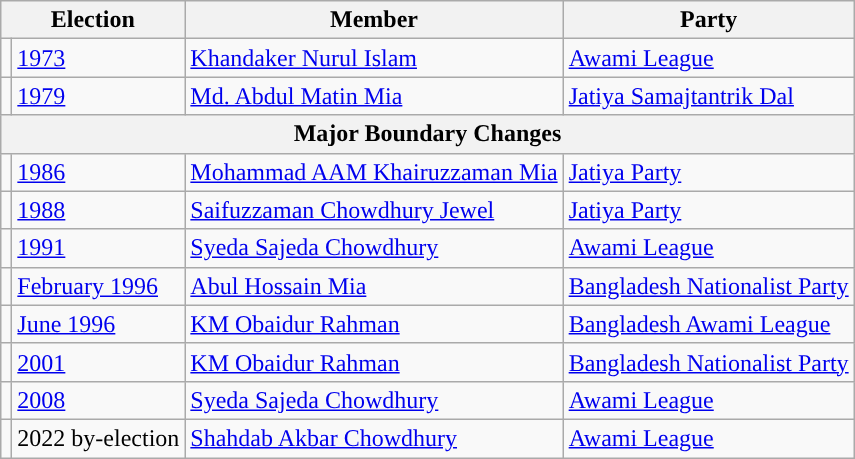<table class="wikitable">
<tr>
<th colspan="2">Election</th>
<th>Member</th>
<th>Party</th>
</tr>
<tr>
<td style="background-color:"></td>
<td><a href='#'>1973</a></td>
<td><a href='#'>Khandaker Nurul Islam</a></td>
<td><a href='#'>Awami League</a></td>
</tr>
<tr>
<td style="background-color:"></td>
<td><a href='#'>1979</a></td>
<td><a href='#'>Md. Abdul Matin Mia</a></td>
<td><a href='#'>Jatiya Samajtantrik Dal</a></td>
</tr>
<tr>
<th colspan="4">Major Boundary Changes</th>
</tr>
<tr>
<td style="background-color:"></td>
<td><a href='#'>1986</a></td>
<td><a href='#'>Mohammad AAM Khairuzzaman Mia</a></td>
<td><a href='#'>Jatiya Party</a></td>
</tr>
<tr>
<td style="background-color:"></td>
<td><a href='#'>1988</a></td>
<td><a href='#'>Saifuzzaman Chowdhury Jewel</a></td>
<td><a href='#'>Jatiya Party</a></td>
</tr>
<tr>
<td style="background-color:"></td>
<td><a href='#'>1991</a></td>
<td><a href='#'>Syeda Sajeda Chowdhury</a></td>
<td><a href='#'>Awami League</a></td>
</tr>
<tr>
<td style="background-color:"></td>
<td><a href='#'>February 1996</a></td>
<td><a href='#'>Abul Hossain Mia</a></td>
<td><a href='#'>Bangladesh Nationalist Party</a></td>
</tr>
<tr>
<td style="background-color:"></td>
<td><a href='#'>June 1996</a></td>
<td><a href='#'>KM Obaidur Rahman</a></td>
<td><a href='#'>Bangladesh Awami League</a></td>
</tr>
<tr>
<td style="background-color:"></td>
<td><a href='#'>2001</a></td>
<td><a href='#'>KM Obaidur Rahman</a></td>
<td><a href='#'>Bangladesh Nationalist Party</a></td>
</tr>
<tr>
<td style="background-color:"></td>
<td><a href='#'>2008</a></td>
<td><a href='#'>Syeda Sajeda Chowdhury</a></td>
<td><a href='#'>Awami League</a></td>
</tr>
<tr>
<td style="background-color:"></td>
<td>2022 by-election</td>
<td><a href='#'>Shahdab Akbar Chowdhury</a></td>
<td><a href='#'>Awami League</a></td>
</tr>
</table>
